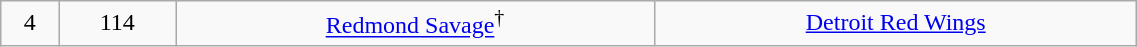<table class="wikitable" width="60%">
<tr align="center" bgcolor="">
<td>4</td>
<td>114</td>
<td><a href='#'>Redmond Savage</a><sup>†</sup></td>
<td><a href='#'>Detroit Red Wings</a></td>
</tr>
</table>
